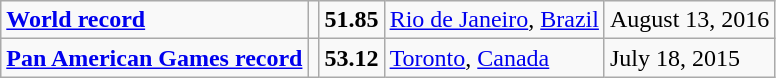<table class="wikitable">
<tr>
<td><strong><a href='#'>World record</a></strong></td>
<td></td>
<td><strong>51.85</strong></td>
<td><a href='#'>Rio de Janeiro</a>, <a href='#'>Brazil</a></td>
<td>August 13, 2016</td>
</tr>
<tr>
<td><strong><a href='#'>Pan American Games record</a></strong></td>
<td></td>
<td><strong>53.12</strong></td>
<td><a href='#'>Toronto</a>, <a href='#'>Canada</a></td>
<td>July 18, 2015</td>
</tr>
</table>
